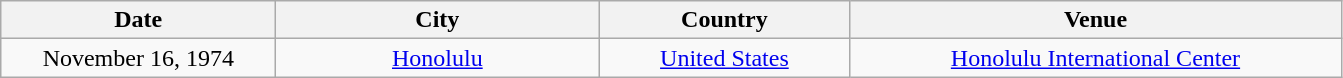<table class="wikitable sortable plainrowheaders" style="text-align:center;">
<tr>
<th scope="col" style="width:11em;">Date</th>
<th scope="col" style="width:13em;">City</th>
<th scope="col" style="width:10em;">Country</th>
<th scope="col" style="width:20em;">Venue</th>
</tr>
<tr>
<td>November 16, 1974</td>
<td><a href='#'>Honolulu</a></td>
<td><a href='#'>United States</a></td>
<td><a href='#'>Honolulu International Center</a></td>
</tr>
</table>
